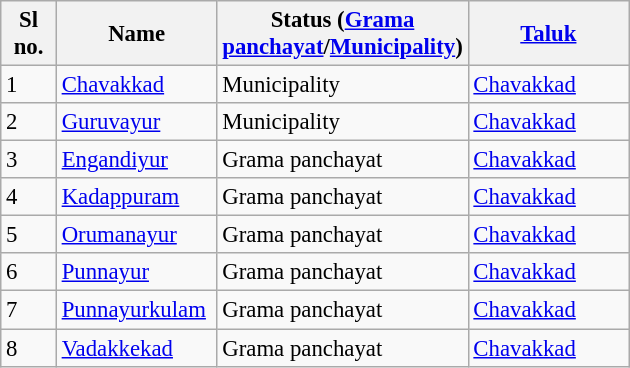<table class="wikitable sortable" style="font-size: 95%;">
<tr>
<th width="30px">Sl no.</th>
<th width="100px">Name</th>
<th width="130px">Status (<a href='#'>Grama panchayat</a>/<a href='#'>Municipality</a>)</th>
<th width="100px"><a href='#'>Taluk</a></th>
</tr>
<tr>
<td>1</td>
<td><a href='#'>Chavakkad</a></td>
<td>Municipality</td>
<td><a href='#'>Chavakkad</a></td>
</tr>
<tr>
<td>2</td>
<td><a href='#'>Guruvayur</a></td>
<td>Municipality</td>
<td><a href='#'>Chavakkad</a></td>
</tr>
<tr>
<td>3</td>
<td><a href='#'>Engandiyur</a></td>
<td>Grama panchayat</td>
<td><a href='#'>Chavakkad</a></td>
</tr>
<tr>
<td>4</td>
<td><a href='#'>Kadappuram</a></td>
<td>Grama panchayat</td>
<td><a href='#'>Chavakkad</a></td>
</tr>
<tr>
<td>5</td>
<td><a href='#'>Orumanayur</a></td>
<td>Grama panchayat</td>
<td><a href='#'>Chavakkad</a></td>
</tr>
<tr>
<td>6</td>
<td><a href='#'>Punnayur</a></td>
<td>Grama panchayat</td>
<td><a href='#'>Chavakkad</a></td>
</tr>
<tr>
<td>7</td>
<td><a href='#'>Punnayurkulam</a></td>
<td>Grama panchayat</td>
<td><a href='#'>Chavakkad</a></td>
</tr>
<tr>
<td>8</td>
<td><a href='#'>Vadakkekad</a></td>
<td>Grama panchayat</td>
<td><a href='#'>Chavakkad</a></td>
</tr>
</table>
